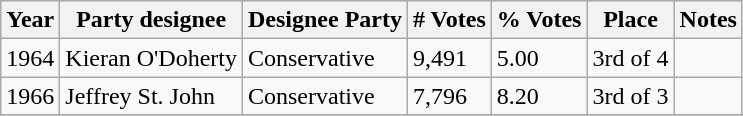<table class=wikitable>
<tr bgcolor=lightgrey>
<th>Year</th>
<th>Party designee</th>
<th>Designee Party</th>
<th># Votes</th>
<th>% Votes</th>
<th>Place</th>
<th>Notes</th>
</tr>
<tr>
<td>1964</td>
<td>Kieran O'Doherty</td>
<td>Conservative</td>
<td>9,491</td>
<td>5.00</td>
<td>3rd of 4</td>
<td></td>
</tr>
<tr>
<td>1966</td>
<td>Jeffrey St. John</td>
<td>Conservative</td>
<td>7,796</td>
<td>8.20</td>
<td>3rd of 3</td>
<td></td>
</tr>
<tr>
</tr>
</table>
